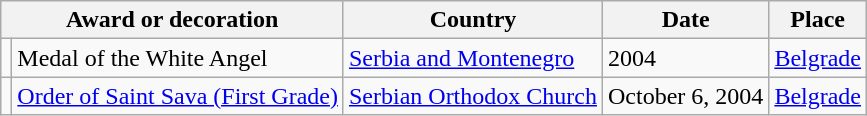<table class="wikitable" style="text-align:left;">
<tr>
<th colspan=2>Award or decoration</th>
<th>Country</th>
<th>Date</th>
<th>Place</th>
</tr>
<tr>
<td></td>
<td>Medal of the White Angel</td>
<td> <a href='#'>Serbia and Montenegro</a></td>
<td>2004</td>
<td><a href='#'>Belgrade</a></td>
</tr>
<tr>
<td></td>
<td><a href='#'>Order of Saint Sava (First Grade)</a></td>
<td><a href='#'>Serbian Orthodox Church</a></td>
<td>October 6, 2004</td>
<td><a href='#'>Belgrade</a></td>
</tr>
</table>
